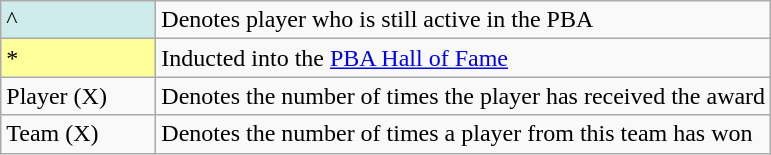<table class="wikitable">
<tr>
<td style="background-color:#CFECEC; border:1px solid #aaaaaa; width:6em">^</td>
<td>Denotes player who is still active in the PBA</td>
</tr>
<tr>
<td style="background-color:#FFFF99; border:1px solid #aaaaaa; width:6em">*</td>
<td>Inducted into the <a href='#'>PBA Hall of Fame</a></td>
</tr>
<tr>
<td>Player (X)</td>
<td>Denotes the number of times the player has received the award</td>
</tr>
<tr>
<td>Team (X)</td>
<td>Denotes the number of times a player from this team has won</td>
</tr>
</table>
